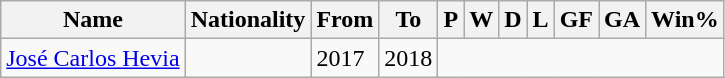<table class="wikitable plainrowheaders sortable" style="text-align:center">
<tr>
<th>Name</th>
<th>Nationality</th>
<th>From</th>
<th class="unsortable">To</th>
<th>P</th>
<th>W</th>
<th>D</th>
<th>L</th>
<th>GF</th>
<th>GA</th>
<th>Win%</th>
</tr>
<tr>
<td scope=row style=text-align:left><a href='#'>José Carlos Hevia</a></td>
<td align=left></td>
<td align=left>2017</td>
<td align=left>2018<br></td>
</tr>
</table>
